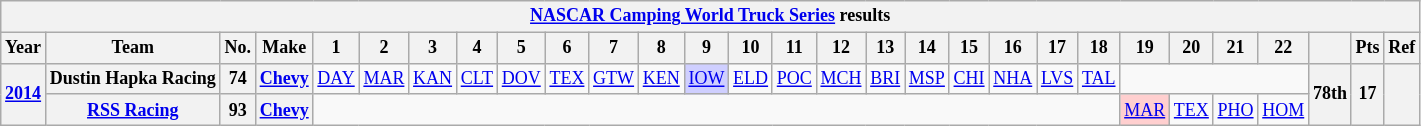<table class="wikitable" style="text-align:center; font-size:75%">
<tr>
<th colspan="34"><a href='#'>NASCAR Camping World Truck Series</a> results</th>
</tr>
<tr>
<th>Year</th>
<th>Team</th>
<th>No.</th>
<th>Make</th>
<th>1</th>
<th>2</th>
<th>3</th>
<th>4</th>
<th>5</th>
<th>6</th>
<th>7</th>
<th>8</th>
<th>9</th>
<th>10</th>
<th>11</th>
<th>12</th>
<th>13</th>
<th>14</th>
<th>15</th>
<th>16</th>
<th>17</th>
<th>18</th>
<th>19</th>
<th>20</th>
<th>21</th>
<th>22</th>
<th></th>
<th>Pts</th>
<th>Ref</th>
</tr>
<tr>
<th rowspan=2><a href='#'>2014</a></th>
<th>Dustin Hapka Racing</th>
<th>74</th>
<th><a href='#'>Chevy</a></th>
<td><a href='#'>DAY</a></td>
<td><a href='#'>MAR</a></td>
<td><a href='#'>KAN</a></td>
<td><a href='#'>CLT</a></td>
<td><a href='#'>DOV</a></td>
<td><a href='#'>TEX</a></td>
<td><a href='#'>GTW</a></td>
<td><a href='#'>KEN</a></td>
<td style="background:#CFCFFF;"><a href='#'>IOW</a><br></td>
<td><a href='#'>ELD</a></td>
<td><a href='#'>POC</a></td>
<td><a href='#'>MCH</a></td>
<td><a href='#'>BRI</a></td>
<td><a href='#'>MSP</a></td>
<td><a href='#'>CHI</a></td>
<td><a href='#'>NHA</a></td>
<td><a href='#'>LVS</a></td>
<td><a href='#'>TAL</a></td>
<td colspan=4></td>
<th rowspan=2>78th</th>
<th rowspan=2>17</th>
<th rowspan=2></th>
</tr>
<tr>
<th><a href='#'>RSS Racing</a></th>
<th>93</th>
<th><a href='#'>Chevy</a></th>
<td colspan=18></td>
<td style="background:#FFCFCF;"><a href='#'>MAR</a><br></td>
<td><a href='#'>TEX</a></td>
<td><a href='#'>PHO</a></td>
<td><a href='#'>HOM</a></td>
</tr>
</table>
